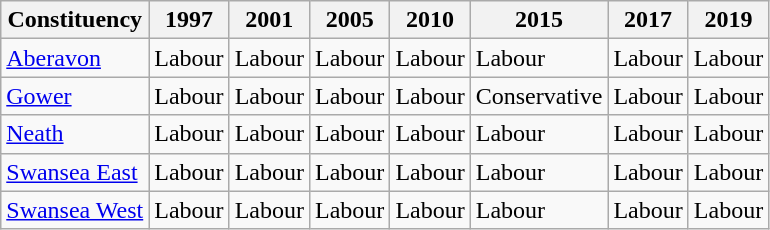<table class="wikitable">
<tr>
<th>Constituency</th>
<th>1997</th>
<th>2001</th>
<th>2005</th>
<th>2010</th>
<th>2015</th>
<th>2017</th>
<th>2019</th>
</tr>
<tr>
<td><a href='#'>Aberavon</a></td>
<td bgcolor=>Labour</td>
<td bgcolor=>Labour</td>
<td bgcolor=>Labour</td>
<td bgcolor=>Labour</td>
<td bgcolor=>Labour</td>
<td bgcolor=>Labour</td>
<td bgcolor=>Labour</td>
</tr>
<tr>
<td><a href='#'>Gower</a></td>
<td bgcolor=>Labour</td>
<td bgcolor=>Labour</td>
<td bgcolor=>Labour</td>
<td bgcolor=>Labour</td>
<td bgcolor=>Conservative</td>
<td bgcolor=>Labour</td>
<td bgcolor=>Labour</td>
</tr>
<tr>
<td><a href='#'>Neath</a></td>
<td bgcolor=>Labour</td>
<td bgcolor=>Labour</td>
<td bgcolor=>Labour</td>
<td bgcolor=>Labour</td>
<td bgcolor=>Labour</td>
<td bgcolor=>Labour</td>
<td bgcolor=>Labour</td>
</tr>
<tr>
<td><a href='#'>Swansea East</a></td>
<td bgcolor=>Labour</td>
<td bgcolor=>Labour</td>
<td bgcolor=>Labour</td>
<td bgcolor=>Labour</td>
<td bgcolor=>Labour</td>
<td bgcolor=>Labour</td>
<td bgcolor=>Labour</td>
</tr>
<tr>
<td><a href='#'>Swansea West</a></td>
<td bgcolor=>Labour</td>
<td bgcolor=>Labour</td>
<td bgcolor=>Labour</td>
<td bgcolor=>Labour</td>
<td bgcolor=>Labour</td>
<td bgcolor=>Labour</td>
<td bgcolor=>Labour</td>
</tr>
</table>
